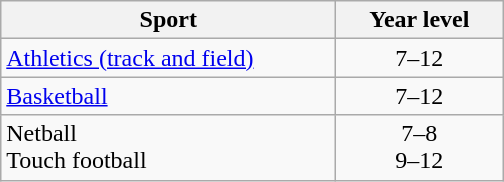<table class="wikitable">
<tr>
<th style="width:13.5em;">Sport</th>
<th style="width:6.5em;">Year level</th>
</tr>
<tr>
<td><a href='#'>Athletics (track and field)</a></td>
<td align=center>7–12</td>
</tr>
<tr>
<td><a href='#'>Basketball</a></td>
<td align=center>7–12</td>
</tr>
<tr>
<td>Netball <br> Touch football</td>
<td align=center>7–8 <br> 9–12</td>
</tr>
</table>
